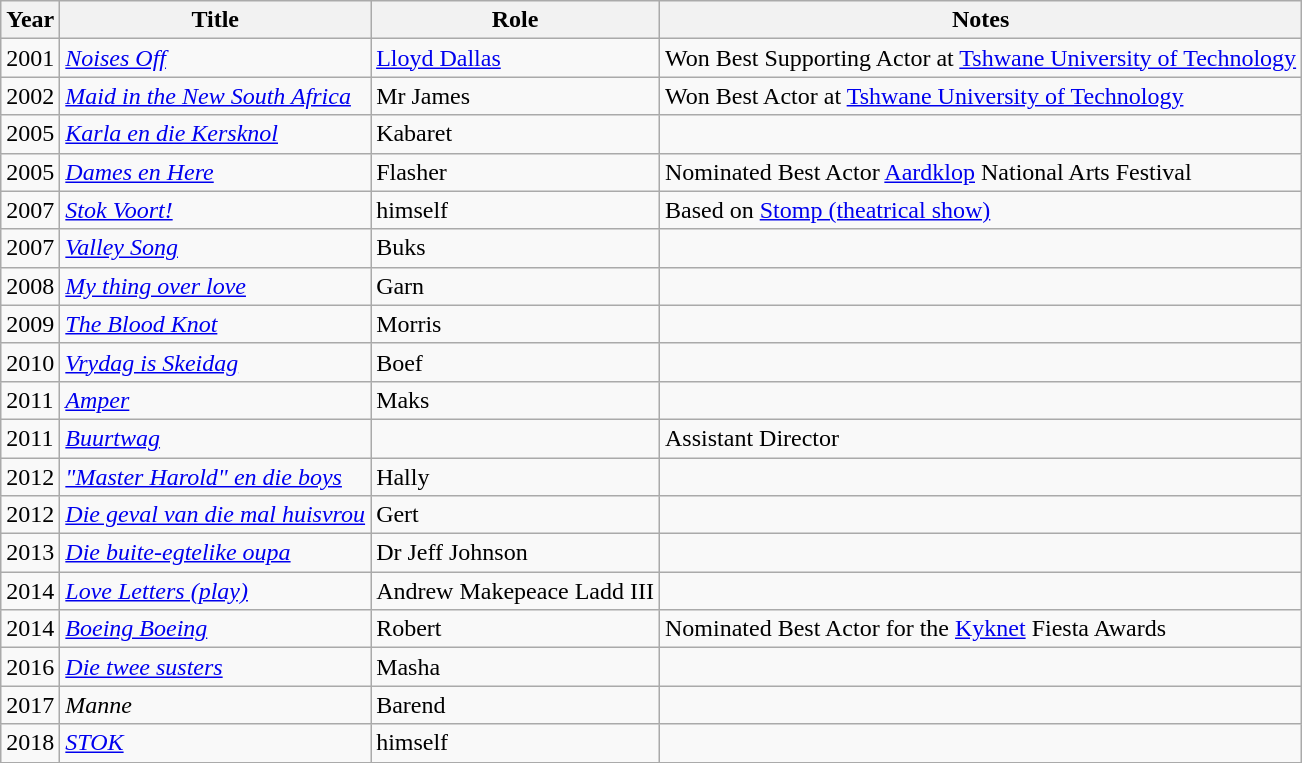<table class="wikitable sortable">
<tr>
<th>Year</th>
<th>Title</th>
<th>Role</th>
<th>Notes</th>
</tr>
<tr>
<td>2001</td>
<td><em><a href='#'>Noises Off</a></em></td>
<td><a href='#'>Lloyd Dallas</a></td>
<td>Won Best Supporting Actor at <a href='#'>Tshwane University of Technology</a></td>
</tr>
<tr>
<td>2002</td>
<td><em><a href='#'>Maid in the New South Africa</a></em> </td>
<td>Mr James</td>
<td>Won Best Actor at <a href='#'>Tshwane University of Technology</a></td>
</tr>
<tr>
<td>2005</td>
<td><em><a href='#'>Karla en die Kersknol</a></em> </td>
<td>Kabaret</td>
<td></td>
</tr>
<tr>
<td>2005</td>
<td><em><a href='#'>Dames en Here</a></em></td>
<td>Flasher</td>
<td>Nominated Best Actor <a href='#'>Aardklop</a> National Arts Festival</td>
</tr>
<tr>
<td>2007</td>
<td><em><a href='#'>Stok Voort!</a></em></td>
<td>himself</td>
<td>Based on <a href='#'>Stomp (theatrical show)</a></td>
</tr>
<tr>
<td>2007</td>
<td><em><a href='#'>Valley Song</a></em></td>
<td>Buks</td>
<td></td>
</tr>
<tr>
<td>2008</td>
<td><em><a href='#'>My thing over love</a></em></td>
<td>Garn</td>
<td></td>
</tr>
<tr>
<td>2009</td>
<td><em><a href='#'>The Blood Knot</a></em></td>
<td>Morris</td>
<td></td>
</tr>
<tr>
<td>2010</td>
<td><em><a href='#'>Vrydag is Skeidag</a></em> </td>
<td>Boef</td>
<td></td>
</tr>
<tr>
<td>2011</td>
<td><em><a href='#'>Amper</a></em> </td>
<td>Maks</td>
<td></td>
</tr>
<tr>
<td>2011</td>
<td><em><a href='#'>Buurtwag</a></em></td>
<td></td>
<td>Assistant Director</td>
</tr>
<tr>
<td>2012</td>
<td><em><a href='#'>"Master Harold" en die boys</a></em></td>
<td>Hally</td>
<td></td>
</tr>
<tr>
<td>2012</td>
<td><em><a href='#'>Die geval van die mal huisvrou</a></em></td>
<td>Gert</td>
<td></td>
</tr>
<tr>
<td>2013</td>
<td><em><a href='#'>Die buite-egtelike oupa</a></em> </td>
<td>Dr Jeff Johnson</td>
<td></td>
</tr>
<tr>
<td>2014</td>
<td><em><a href='#'>Love Letters (play)</a></em></td>
<td>Andrew Makepeace Ladd III</td>
<td></td>
</tr>
<tr>
<td>2014</td>
<td><em><a href='#'>Boeing Boeing</a></em> </td>
<td>Robert</td>
<td>Nominated Best Actor for the <a href='#'>Kyknet</a> Fiesta Awards </td>
</tr>
<tr>
<td>2016</td>
<td><em><a href='#'>Die twee susters</a></em> </td>
<td>Masha</td>
<td></td>
</tr>
<tr>
<td>2017</td>
<td><em>Manne</em> </td>
<td>Barend</td>
<td></td>
</tr>
<tr>
<td>2018</td>
<td><em><a href='#'>STOK</a></em> </td>
<td>himself</td>
<td></td>
</tr>
</table>
